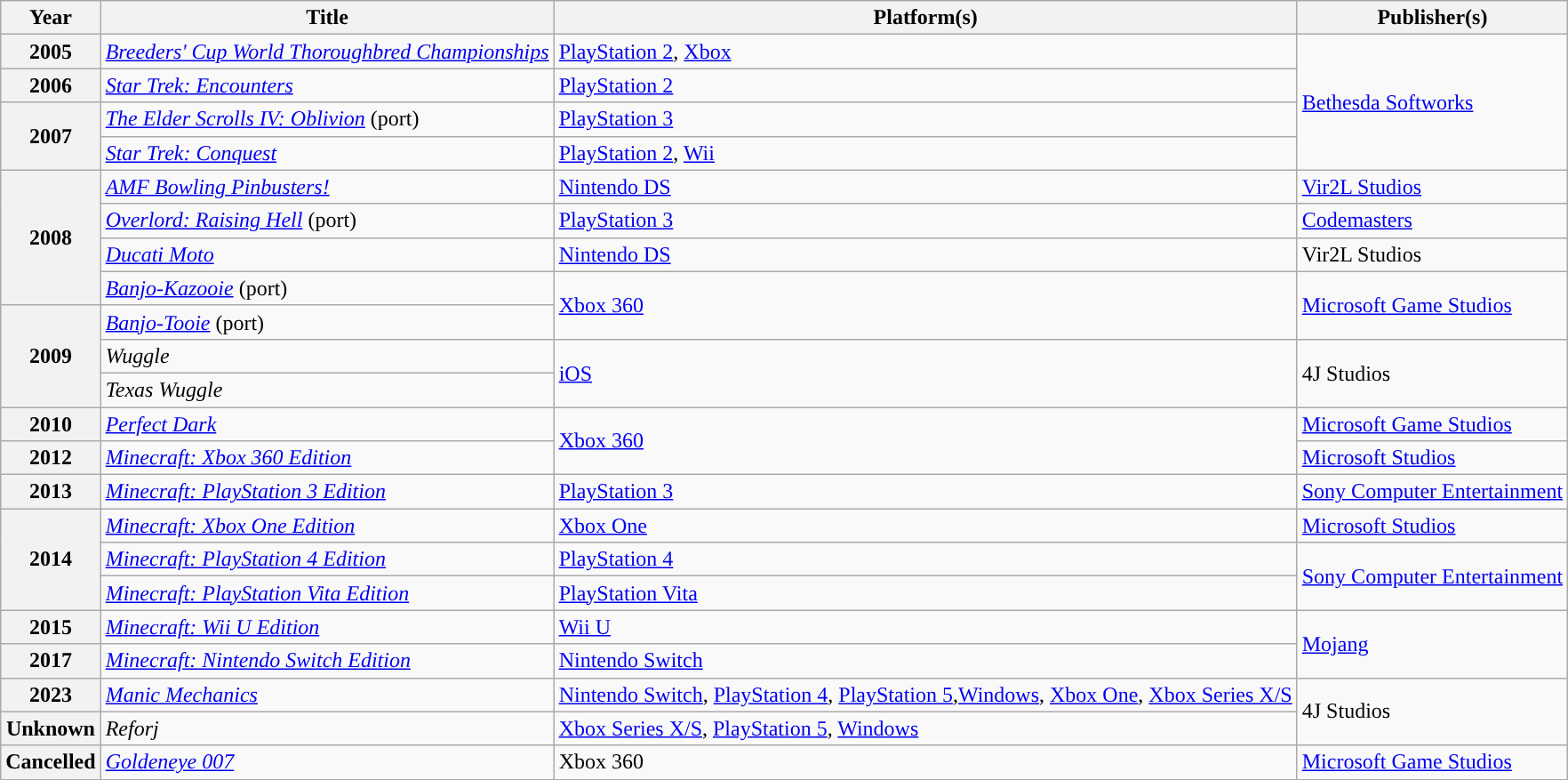<table class="wikitable sortable plainrowheaders">
<tr>
<th scope="col">Year</th>
<th scope="col">Title</th>
<th scope="col">Platform(s)</th>
<th scope="col">Publisher(s)</th>
</tr>
<tr>
<th scope="row">2005</th>
<td><em><a href='#'>Breeders' Cup World Thoroughbred Championships</a></em></td>
<td><a href='#'>PlayStation 2</a>, <a href='#'>Xbox</a></td>
<td rowspan="4"><a href='#'>Bethesda Softworks</a></td>
</tr>
<tr>
<th scope="row">2006</th>
<td><em><a href='#'>Star Trek: Encounters</a></em></td>
<td><a href='#'>PlayStation 2</a></td>
</tr>
<tr>
<th scope="row" rowspan="2">2007</th>
<td><em><a href='#'>The Elder Scrolls IV: Oblivion</a></em> (port)</td>
<td><a href='#'>PlayStation 3</a></td>
</tr>
<tr>
<td><em><a href='#'>Star Trek: Conquest</a></em></td>
<td><a href='#'>PlayStation 2</a>, <a href='#'>Wii</a></td>
</tr>
<tr>
<th scope="row" rowspan="4">2008</th>
<td><em><a href='#'>AMF Bowling Pinbusters!</a></em></td>
<td><a href='#'>Nintendo DS</a></td>
<td><a href='#'>Vir2L Studios</a></td>
</tr>
<tr>
<td><em><a href='#'>Overlord: Raising Hell</a></em> (port)</td>
<td><a href='#'>PlayStation 3</a></td>
<td><a href='#'>Codemasters</a></td>
</tr>
<tr>
<td><em><a href='#'>Ducati Moto</a></em></td>
<td><a href='#'>Nintendo DS</a></td>
<td>Vir2L Studios</td>
</tr>
<tr>
<td><em><a href='#'>Banjo-Kazooie</a></em> (port)</td>
<td rowspan="2"><a href='#'>Xbox 360</a></td>
<td rowspan="2"><a href='#'>Microsoft Game Studios</a></td>
</tr>
<tr>
<th scope="row" rowspan="3">2009</th>
<td><em><a href='#'>Banjo-Tooie</a></em> (port)</td>
</tr>
<tr>
<td><em>Wuggle</em></td>
<td rowspan="2"><a href='#'>iOS</a></td>
<td rowspan="2">4J Studios</td>
</tr>
<tr>
<td><em>Texas Wuggle</em></td>
</tr>
<tr>
<th scope="row">2010</th>
<td><em><a href='#'>Perfect Dark</a></em></td>
<td rowspan="2"><a href='#'>Xbox 360</a></td>
<td><a href='#'>Microsoft Game Studios</a></td>
</tr>
<tr>
<th scope="row">2012</th>
<td><em><a href='#'>Minecraft: Xbox 360 Edition</a></em></td>
<td><a href='#'>Microsoft Studios</a></td>
</tr>
<tr>
<th scope="row">2013</th>
<td><em><a href='#'>Minecraft: PlayStation 3 Edition</a></em></td>
<td><a href='#'>PlayStation 3</a></td>
<td><a href='#'>Sony Computer Entertainment</a></td>
</tr>
<tr>
<th scope="row" rowspan="3">2014</th>
<td><em><a href='#'>Minecraft: Xbox One Edition</a></em></td>
<td><a href='#'>Xbox One</a></td>
<td><a href='#'>Microsoft Studios</a></td>
</tr>
<tr>
<td><em><a href='#'>Minecraft: PlayStation 4 Edition</a></em></td>
<td><a href='#'>PlayStation 4</a></td>
<td rowspan="2"><a href='#'>Sony Computer Entertainment</a></td>
</tr>
<tr>
<td><em><a href='#'>Minecraft: PlayStation Vita Edition</a></em></td>
<td><a href='#'>PlayStation Vita</a></td>
</tr>
<tr>
<th scope="row">2015</th>
<td><em><a href='#'>Minecraft: Wii U Edition</a></em></td>
<td><a href='#'>Wii U</a></td>
<td rowspan="2"><a href='#'>Mojang</a></td>
</tr>
<tr>
<th scope="row">2017</th>
<td><em><a href='#'>Minecraft: Nintendo Switch Edition</a></em></td>
<td><a href='#'>Nintendo Switch</a></td>
</tr>
<tr>
<th scope="row">2023</th>
<td><em><a href='#'>Manic Mechanics</a></em></td>
<td><a href='#'>Nintendo Switch</a>, <a href='#'>PlayStation 4</a>, <a href='#'>PlayStation 5</a>,<a href='#'>Windows</a>, <a href='#'>Xbox One</a>, <a href='#'>Xbox Series X/S</a></td>
<td rowspan=2>4J Studios</td>
</tr>
<tr>
<th scope="row">Unknown</th>
<td><em>Reforj</em></td>
<td><a href='#'>Xbox Series X/S</a>, <a href='#'>PlayStation 5</a>, <a href='#'>Windows</a></td>
</tr>
<tr>
<th scope="row">Cancelled</th>
<td><em><a href='#'>Goldeneye 007</a></em></td>
<td>Xbox 360</td>
<td><a href='#'>Microsoft Game Studios</a></td>
</tr>
</table>
